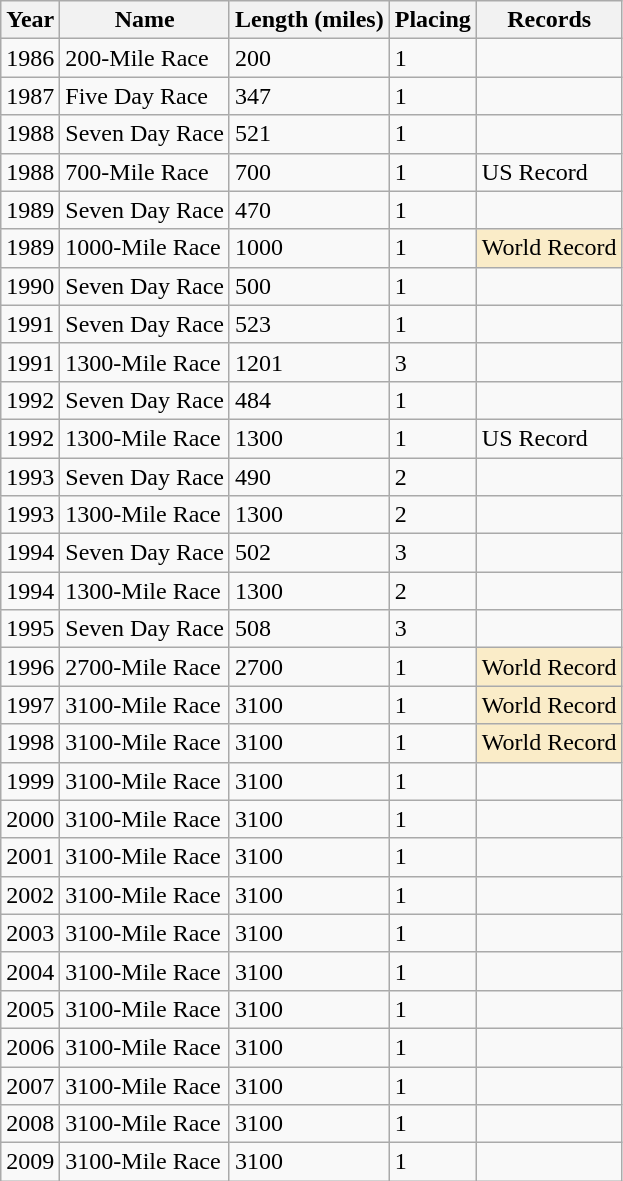<table class="wikitable sortable">
<tr>
<th>Year</th>
<th>Name</th>
<th>Length (miles)</th>
<th>Placing</th>
<th>Records</th>
</tr>
<tr>
<td>1986</td>
<td>200-Mile Race</td>
<td>200</td>
<td>1 </td>
<td></td>
</tr>
<tr>
<td>1987</td>
<td>Five Day Race</td>
<td>347</td>
<td>1 </td>
<td></td>
</tr>
<tr>
<td>1988</td>
<td>Seven Day Race</td>
<td>521</td>
<td>1 </td>
<td></td>
</tr>
<tr>
<td>1988</td>
<td>700-Mile Race</td>
<td>700</td>
<td>1 </td>
<td>US Record </td>
</tr>
<tr>
<td>1989</td>
<td>Seven Day Race</td>
<td>470</td>
<td>1 </td>
<td></td>
</tr>
<tr>
<td>1989</td>
<td>1000-Mile Race</td>
<td>1000</td>
<td>1 </td>
<td bgcolor="#faecc8">World Record </td>
</tr>
<tr>
<td>1990</td>
<td>Seven Day Race</td>
<td>500</td>
<td>1 </td>
<td></td>
</tr>
<tr>
<td>1991</td>
<td>Seven Day Race</td>
<td>523</td>
<td>1 </td>
<td></td>
</tr>
<tr>
<td>1991</td>
<td>1300-Mile Race</td>
<td>1201</td>
<td>3 </td>
<td></td>
</tr>
<tr>
<td>1992</td>
<td>Seven Day Race</td>
<td>484</td>
<td>1 </td>
<td></td>
</tr>
<tr>
<td>1992</td>
<td>1300-Mile Race</td>
<td>1300</td>
<td>1</td>
<td>US Record </td>
</tr>
<tr>
<td>1993</td>
<td>Seven Day Race</td>
<td>490</td>
<td>2 </td>
<td></td>
</tr>
<tr>
<td>1993</td>
<td>1300-Mile Race</td>
<td>1300</td>
<td>2 </td>
<td></td>
</tr>
<tr>
<td>1994</td>
<td>Seven Day Race</td>
<td>502</td>
<td>3</td>
<td></td>
</tr>
<tr>
<td>1994</td>
<td>1300-Mile Race</td>
<td>1300</td>
<td>2 </td>
<td></td>
</tr>
<tr>
<td>1995</td>
<td>Seven Day Race</td>
<td>508</td>
<td>3 </td>
<td></td>
</tr>
<tr>
<td>1996</td>
<td>2700-Mile Race</td>
<td>2700</td>
<td>1</td>
<td bgcolor="#faecc8">World Record </td>
</tr>
<tr>
<td>1997</td>
<td>3100-Mile Race</td>
<td>3100</td>
<td>1</td>
<td bgcolor="#faecc8">World Record </td>
</tr>
<tr>
<td>1998</td>
<td>3100-Mile Race</td>
<td>3100</td>
<td>1</td>
<td bgcolor="#faecc8">World Record </td>
</tr>
<tr>
<td>1999</td>
<td>3100-Mile Race</td>
<td>3100</td>
<td>1 </td>
<td></td>
</tr>
<tr>
<td>2000</td>
<td>3100-Mile Race</td>
<td>3100</td>
<td>1 </td>
<td></td>
</tr>
<tr>
<td>2001</td>
<td>3100-Mile Race</td>
<td>3100</td>
<td>1 </td>
<td></td>
</tr>
<tr>
<td>2002</td>
<td>3100-Mile Race</td>
<td>3100</td>
<td>1 </td>
<td></td>
</tr>
<tr>
<td>2003</td>
<td>3100-Mile Race</td>
<td>3100</td>
<td>1 </td>
<td></td>
</tr>
<tr>
<td>2004</td>
<td>3100-Mile Race</td>
<td>3100</td>
<td>1 </td>
<td></td>
</tr>
<tr>
<td>2005</td>
<td>3100-Mile Race</td>
<td>3100</td>
<td>1 </td>
<td></td>
</tr>
<tr>
<td>2006</td>
<td>3100-Mile Race</td>
<td>3100</td>
<td>1 </td>
<td></td>
</tr>
<tr>
<td>2007</td>
<td>3100-Mile Race</td>
<td>3100</td>
<td>1 </td>
<td></td>
</tr>
<tr>
<td>2008</td>
<td>3100-Mile Race</td>
<td>3100</td>
<td>1 </td>
<td></td>
</tr>
<tr>
<td>2009</td>
<td>3100-Mile Race</td>
<td>3100</td>
<td>1 </td>
<td></td>
</tr>
</table>
